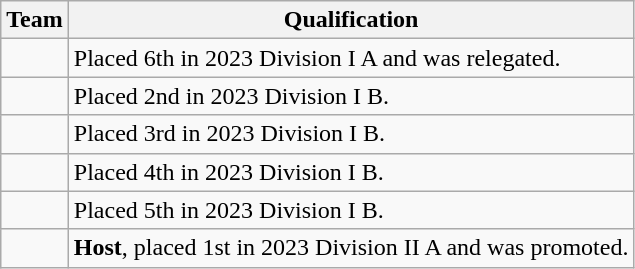<table class="wikitable">
<tr>
<th>Team</th>
<th>Qualification</th>
</tr>
<tr>
<td></td>
<td>Placed 6th in 2023 Division I A and was relegated.</td>
</tr>
<tr>
<td></td>
<td>Placed 2nd in 2023 Division I B.</td>
</tr>
<tr>
<td></td>
<td>Placed 3rd in 2023 Division I B.</td>
</tr>
<tr>
<td></td>
<td>Placed 4th in 2023 Division I B.</td>
</tr>
<tr>
<td></td>
<td>Placed 5th in 2023 Division I B.</td>
</tr>
<tr>
<td></td>
<td><strong>Host</strong>, placed 1st in 2023 Division II A and was promoted.</td>
</tr>
</table>
